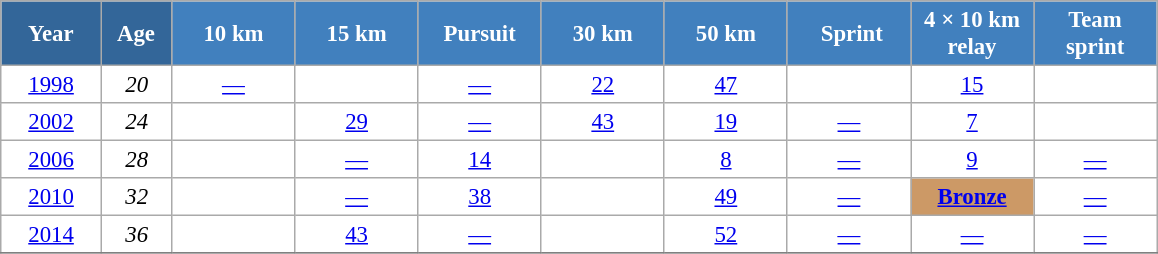<table class="wikitable" style="font-size:95%; text-align:center; border:grey solid 1px; border-collapse:collapse; background:#ffffff;">
<tr>
<th style="background-color:#369; color:white; width:60px;"> Year </th>
<th style="background-color:#369; color:white; width:40px;"> Age </th>
<th style="background-color:#4180be; color:white; width:75px;"> 10 km </th>
<th style="background-color:#4180be; color:white; width:75px;"> 15 km </th>
<th style="background-color:#4180be; color:white; width:75px;"> Pursuit </th>
<th style="background-color:#4180be; color:white; width:75px;"> 30 km </th>
<th style="background-color:#4180be; color:white; width:75px;"> 50 km </th>
<th style="background-color:#4180be; color:white; width:75px;"> Sprint</th>
<th style="background-color:#4180be; color:white; width:75px;"> 4 × 10 km <br> relay </th>
<th style="background-color:#4180be; color:white; width:75px;"> Team <br> sprint </th>
</tr>
<tr>
<td><a href='#'>1998</a></td>
<td><em>20</em></td>
<td><a href='#'>—</a></td>
<td></td>
<td><a href='#'>—</a></td>
<td><a href='#'>22</a></td>
<td><a href='#'>47</a></td>
<td></td>
<td><a href='#'>15</a></td>
<td></td>
</tr>
<tr>
<td><a href='#'>2002</a></td>
<td><em>24</em></td>
<td></td>
<td><a href='#'>29</a></td>
<td><a href='#'>—</a></td>
<td><a href='#'>43</a></td>
<td><a href='#'>19</a></td>
<td><a href='#'>—</a></td>
<td><a href='#'>7</a></td>
<td></td>
</tr>
<tr>
<td><a href='#'>2006</a></td>
<td><em>28</em></td>
<td></td>
<td><a href='#'>—</a></td>
<td><a href='#'>14</a></td>
<td></td>
<td><a href='#'>8</a></td>
<td><a href='#'>—</a></td>
<td><a href='#'>9</a></td>
<td><a href='#'>—</a></td>
</tr>
<tr>
<td><a href='#'>2010</a></td>
<td><em>32</em></td>
<td></td>
<td><a href='#'>—</a></td>
<td><a href='#'>38</a></td>
<td></td>
<td><a href='#'>49</a></td>
<td><a href='#'>—</a></td>
<td style="background:#c96;"><a href='#'><strong>Bronze</strong></a></td>
<td><a href='#'>—</a></td>
</tr>
<tr>
<td><a href='#'>2014</a></td>
<td><em>36</em></td>
<td></td>
<td><a href='#'>43</a></td>
<td><a href='#'>—</a></td>
<td></td>
<td><a href='#'>52</a></td>
<td><a href='#'>—</a></td>
<td><a href='#'>—</a></td>
<td><a href='#'>—</a></td>
</tr>
<tr>
</tr>
</table>
